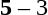<table style="text-align:center">
<tr>
<th width=223></th>
<th width=100></th>
<th width=223></th>
</tr>
<tr>
<td align=right></td>
<td></td>
<td align=left></td>
</tr>
<tr>
<td align=right></td>
<td><strong>5</strong> – 3</td>
<td align=left></td>
</tr>
</table>
